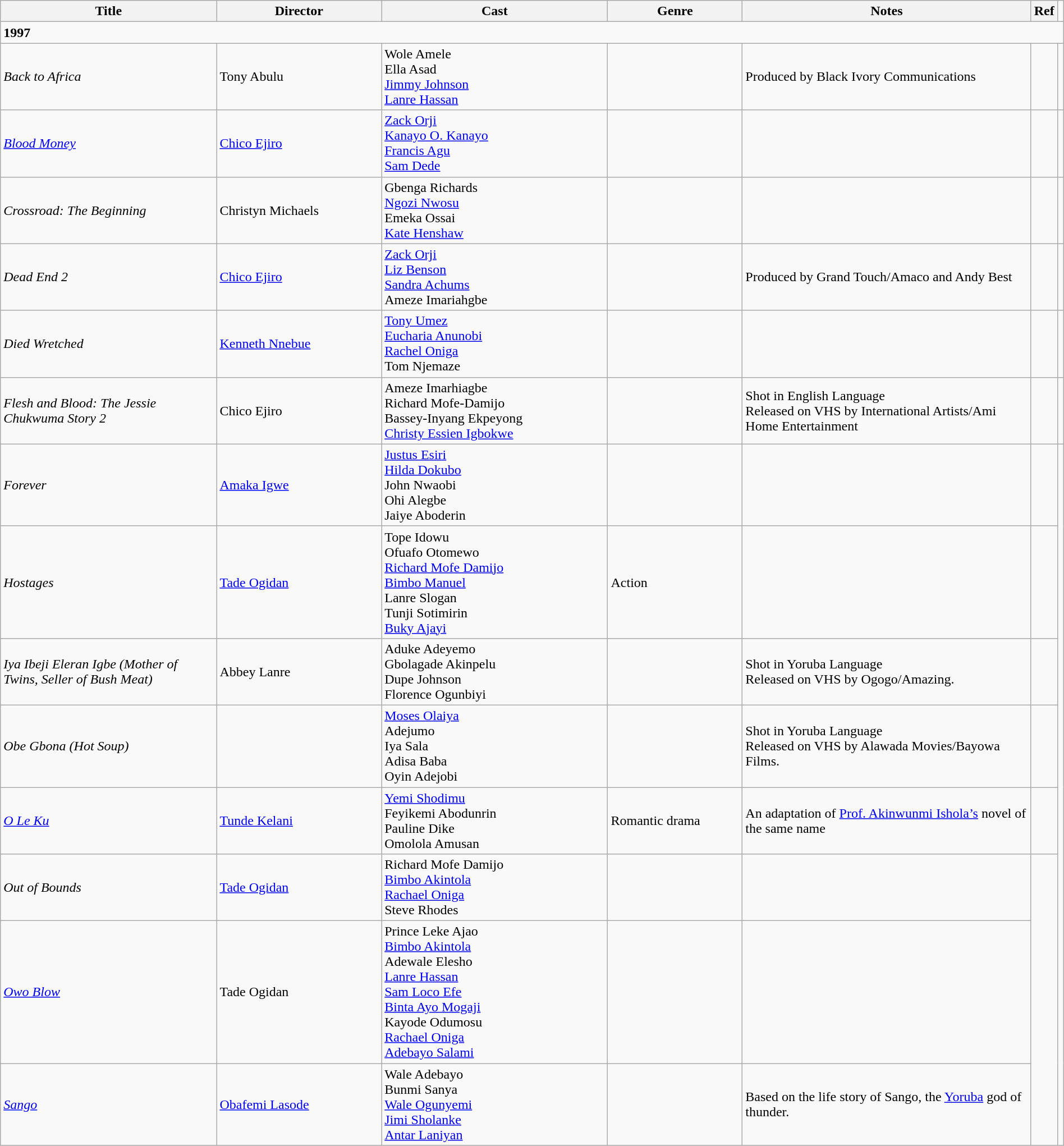<table class="wikitable" width="100%">
<tr>
<th width="21%">Title</th>
<th width="16%">Director</th>
<th width="22%">Cast</th>
<th width="13%">Genre</th>
<th width="28%">Notes</th>
<th>Ref</th>
</tr>
<tr>
<td colspan="8" ><strong>1997</strong></td>
</tr>
<tr>
<td><em>Back to Africa</em></td>
<td>Tony Abulu</td>
<td>Wole Amele<br>Ella Asad<br><a href='#'>Jimmy Johnson</a><br><a href='#'>Lanre Hassan</a></td>
<td></td>
<td>Produced by Black Ivory Communications</td>
<td></td>
<td></td>
</tr>
<tr>
<td><em><a href='#'>Blood Money</a></em></td>
<td><a href='#'>Chico Ejiro</a></td>
<td><a href='#'>Zack Orji</a><br><a href='#'>Kanayo O. Kanayo</a><br><a href='#'>Francis Agu</a><br><a href='#'>Sam Dede</a></td>
<td></td>
<td></td>
<td></td>
<td></td>
</tr>
<tr>
<td><em>Crossroad: The Beginning</em></td>
<td>Christyn Michaels</td>
<td>Gbenga Richards<br><a href='#'>Ngozi Nwosu</a><br>Emeka Ossai<br><a href='#'>Kate Henshaw</a></td>
<td></td>
<td></td>
<td></td>
<td></td>
</tr>
<tr>
<td><em>Dead End 2</em></td>
<td><a href='#'>Chico Ejiro</a></td>
<td><a href='#'>Zack Orji</a><br><a href='#'>Liz Benson</a><br><a href='#'>Sandra Achums</a><br>Ameze Imariahgbe</td>
<td></td>
<td>Produced by Grand Touch/Amaco and Andy Best</td>
<td></td>
<td></td>
</tr>
<tr>
<td><em>Died Wretched</em></td>
<td><a href='#'>Kenneth Nnebue</a></td>
<td><a href='#'>Tony Umez</a><br><a href='#'>Eucharia Anunobi</a><br><a href='#'>Rachel Oniga</a><br>Tom Njemaze</td>
<td></td>
<td></td>
<td></td>
<td></td>
</tr>
<tr>
<td><em>Flesh and Blood: The Jessie Chukwuma Story 2</em></td>
<td>Chico Ejiro</td>
<td>Ameze Imarhiagbe<br>Richard Mofe-Damijo<br>Bassey-Inyang Ekpeyong<br><a href='#'>Christy Essien Igbokwe</a></td>
<td></td>
<td>Shot in English Language<br>Released on VHS by International Artists/Ami Home Entertainment</td>
<td></td>
<td></td>
</tr>
<tr>
<td><em>Forever</em></td>
<td><a href='#'>Amaka Igwe</a></td>
<td><a href='#'>Justus Esiri</a><br><a href='#'>Hilda Dokubo</a><br>John Nwaobi<br>Ohi Alegbe<br>Jaiye Aboderin</td>
<td></td>
<td></td>
<td></td>
</tr>
<tr>
<td><em>Hostages</em></td>
<td><a href='#'>Tade Ogidan</a></td>
<td>Tope Idowu<br>Ofuafo Otomewo<br><a href='#'>Richard Mofe Damijo</a><br><a href='#'>Bimbo Manuel</a><br>Lanre Slogan<br>Tunji Sotimirin<br><a href='#'>Buky Ajayi</a></td>
<td>Action</td>
<td></td>
<td></td>
</tr>
<tr>
<td><em>Iya Ibeji Eleran Igbe (Mother of Twins, Seller of Bush Meat)</em></td>
<td>Abbey Lanre</td>
<td>Aduke Adeyemo<br>Gbolagade Akinpelu<br>Dupe Johnson<br>Florence Ogunbiyi</td>
<td></td>
<td>Shot in Yoruba Language<br>Released on VHS by Ogogo/Amazing.</td>
<td></td>
</tr>
<tr>
<td><em>Obe Gbona (Hot Soup)</em></td>
<td></td>
<td><a href='#'>Moses Olaiya</a><br>Adejumo<br>Iya Sala<br>Adisa Baba<br>Oyin Adejobi</td>
<td></td>
<td>Shot in Yoruba Language<br>Released on VHS by Alawada Movies/Bayowa Films.</td>
<td></td>
</tr>
<tr>
<td><em><a href='#'>O Le Ku</a></em></td>
<td><a href='#'>Tunde Kelani</a></td>
<td><a href='#'>Yemi Shodimu</a><br>Feyikemi Abodunrin<br>Pauline Dike<br>Omolola Amusan</td>
<td>Romantic drama</td>
<td>An adaptation of <a href='#'>Prof. Akinwunmi Ishola’s</a> novel of the same name</td>
<td></td>
</tr>
<tr>
<td><em>Out of Bounds</em></td>
<td><a href='#'>Tade Ogidan</a></td>
<td>Richard Mofe Damijo<br><a href='#'>Bimbo Akintola</a><br><a href='#'>Rachael Oniga</a><br>Steve Rhodes</td>
<td></td>
<td></td>
<td rowspan="3"></td>
</tr>
<tr>
<td><em><a href='#'>Owo Blow</a></em></td>
<td>Tade Ogidan</td>
<td>Prince Leke Ajao<br><a href='#'>Bimbo Akintola</a><br>Adewale Elesho<br><a href='#'>Lanre Hassan</a><br><a href='#'>Sam Loco Efe</a><br><a href='#'>Binta Ayo Mogaji</a><br>Kayode Odumosu<br><a href='#'>Rachael Oniga</a><br><a href='#'>Adebayo Salami</a></td>
<td></td>
<td></td>
</tr>
<tr>
<td><em><a href='#'>Sango</a></em></td>
<td><a href='#'>Obafemi Lasode</a></td>
<td>Wale Adebayo<br>Bunmi Sanya<br><a href='#'>Wale Ogunyemi</a><br><a href='#'>Jimi Sholanke</a><br><a href='#'>Antar Laniyan</a></td>
<td></td>
<td>Based on the life story of Sango, the <a href='#'>Yoruba</a> god of thunder.</td>
</tr>
</table>
